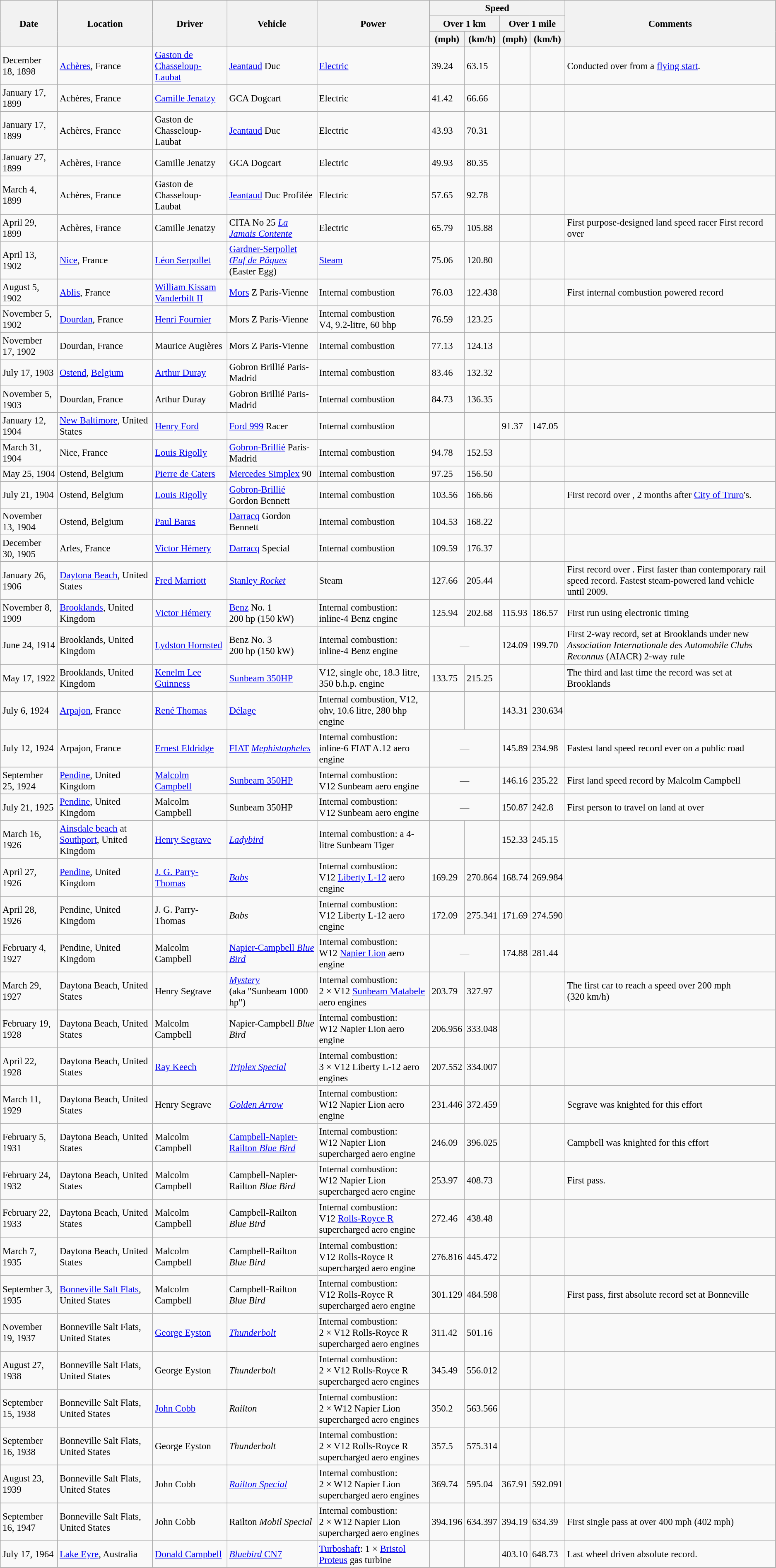<table class="wikitable" style="clear:both; font-size:95%;">
<tr>
<th rowspan="3">Date</th>
<th rowspan="3">Location</th>
<th rowspan="3">Driver</th>
<th rowspan="3">Vehicle</th>
<th rowspan="3">Power</th>
<th colspan="4">Speed</th>
<th rowspan="3">Comments</th>
</tr>
<tr>
<th colspan="2">Over 1 km</th>
<th colspan="2">Over 1 mile</th>
</tr>
<tr>
<th>(mph)</th>
<th>(km/h)</th>
<th>(mph)</th>
<th>(km/h)</th>
</tr>
<tr>
<td>December 18, 1898</td>
<td> <a href='#'>Achères</a>, France</td>
<td> <a href='#'>Gaston de Chasseloup-Laubat</a></td>
<td><a href='#'>Jeantaud</a> Duc</td>
<td><a href='#'>Electric</a></td>
<td>39.24</td>
<td>63.15</td>
<td></td>
<td></td>
<td> Conducted over  from a <a href='#'>flying start</a>.</td>
</tr>
<tr>
<td>January 17, 1899</td>
<td> Achères, France</td>
<td> <a href='#'>Camille Jenatzy</a></td>
<td>GCA Dogcart</td>
<td>Electric</td>
<td>41.42</td>
<td>66.66</td>
<td></td>
<td></td>
<td></td>
</tr>
<tr>
<td>January 17, 1899</td>
<td> Achères, France</td>
<td> Gaston de Chasseloup-Laubat</td>
<td><a href='#'>Jeantaud</a> Duc</td>
<td>Electric</td>
<td>43.93</td>
<td>70.31</td>
<td></td>
<td></td>
<td></td>
</tr>
<tr>
<td>January 27, 1899</td>
<td> Achères, France</td>
<td> Camille Jenatzy</td>
<td>GCA Dogcart</td>
<td>Electric</td>
<td>49.93</td>
<td>80.35</td>
<td></td>
<td></td>
<td></td>
</tr>
<tr>
<td>March 4, 1899</td>
<td> Achères, France</td>
<td> Gaston de Chasseloup-Laubat</td>
<td><a href='#'>Jeantaud</a> Duc Profilée</td>
<td>Electric</td>
<td>57.65</td>
<td>92.78</td>
<td></td>
<td></td>
<td></td>
</tr>
<tr>
<td>April 29, 1899</td>
<td> Achères, France</td>
<td> Camille Jenatzy</td>
<td>CITA No 25 <em><a href='#'>La Jamais Contente</a></em></td>
<td>Electric</td>
<td>65.79</td>
<td>105.88</td>
<td></td>
<td></td>
<td>First purpose-designed land speed racer First record over </td>
</tr>
<tr>
<td>April 13, 1902</td>
<td> <a href='#'>Nice</a>, France</td>
<td> <a href='#'>Léon Serpollet</a></td>
<td><a href='#'>Gardner-Serpollet</a><br> <a href='#'><em>Œuf de Pâques</em></a> (Easter Egg)</td>
<td><a href='#'>Steam</a></td>
<td>75.06</td>
<td>120.80</td>
<td></td>
<td></td>
<td></td>
</tr>
<tr>
<td>August 5, 1902</td>
<td> <a href='#'>Ablis</a>, France</td>
<td> <a href='#'>William Kissam Vanderbilt II</a></td>
<td><a href='#'>Mors</a> Z Paris-Vienne</td>
<td>Internal combustion</td>
<td>76.03</td>
<td>122.438</td>
<td></td>
<td></td>
<td>First internal combustion powered record</td>
</tr>
<tr>
<td>November 5, 1902</td>
<td> <a href='#'>Dourdan</a>, France</td>
<td> <a href='#'>Henri Fournier</a></td>
<td>Mors Z Paris-Vienne</td>
<td>Internal combustion<br>V4, 9.2-litre, 60 bhp</td>
<td>76.59</td>
<td>123.25</td>
<td></td>
<td></td>
<td></td>
</tr>
<tr>
<td>November 17, 1902</td>
<td> Dourdan, France</td>
<td> Maurice Augières</td>
<td>Mors Z Paris-Vienne</td>
<td>Internal combustion</td>
<td>77.13</td>
<td>124.13</td>
<td></td>
<td></td>
<td></td>
</tr>
<tr>
<td>July 17, 1903</td>
<td> <a href='#'>Ostend</a>, <a href='#'>Belgium</a></td>
<td> <a href='#'>Arthur Duray</a></td>
<td>Gobron Brillié Paris-Madrid</td>
<td>Internal combustion</td>
<td>83.46</td>
<td>132.32</td>
<td></td>
<td></td>
<td></td>
</tr>
<tr>
<td>November 5, 1903</td>
<td> Dourdan, France</td>
<td> Arthur Duray</td>
<td>Gobron Brillié Paris-Madrid</td>
<td>Internal combustion</td>
<td>84.73</td>
<td>136.35</td>
<td></td>
<td></td>
<td></td>
</tr>
<tr>
<td>January 12, 1904</td>
<td> <a href='#'>New Baltimore</a>, United States</td>
<td> <a href='#'>Henry Ford</a></td>
<td><a href='#'>Ford 999</a> Racer</td>
<td>Internal combustion</td>
<td></td>
<td></td>
<td>91.37</td>
<td>147.05</td>
<td></td>
</tr>
<tr>
<td>March 31, 1904</td>
<td> Nice, France</td>
<td> <a href='#'>Louis Rigolly</a></td>
<td><a href='#'>Gobron-Brillié</a> Paris-Madrid</td>
<td>Internal combustion</td>
<td>94.78</td>
<td>152.53</td>
<td></td>
<td></td>
<td></td>
</tr>
<tr>
<td>May 25, 1904</td>
<td> Ostend, Belgium</td>
<td> <a href='#'>Pierre de Caters</a></td>
<td><a href='#'>Mercedes Simplex</a> 90</td>
<td>Internal combustion</td>
<td>97.25</td>
<td>156.50</td>
<td></td>
<td></td>
<td></td>
</tr>
<tr>
<td>July 21, 1904</td>
<td> Ostend, Belgium</td>
<td> <a href='#'>Louis Rigolly</a></td>
<td><a href='#'>Gobron-Brillié</a> Gordon Bennett</td>
<td>Internal combustion</td>
<td>103.56</td>
<td>166.66</td>
<td></td>
<td></td>
<td>First record over , 2 months after <a href='#'>City of Truro</a>'s.</td>
</tr>
<tr>
<td>November 13, 1904</td>
<td> Ostend, Belgium</td>
<td> <a href='#'>Paul Baras</a></td>
<td><a href='#'>Darracq</a> Gordon Bennett</td>
<td>Internal combustion</td>
<td>104.53</td>
<td>168.22</td>
<td></td>
<td></td>
<td></td>
</tr>
<tr>
<td>December 30, 1905</td>
<td> Arles, France</td>
<td> <a href='#'>Victor Hémery</a></td>
<td><a href='#'>Darracq</a> Special</td>
<td>Internal combustion</td>
<td>109.59</td>
<td>176.37</td>
<td></td>
<td></td>
<td></td>
</tr>
<tr>
<td>January 26, 1906</td>
<td> <a href='#'>Daytona Beach</a>, United States</td>
<td> <a href='#'>Fred Marriott</a></td>
<td><a href='#'>Stanley <em>Rocket</em></a></td>
<td>Steam</td>
<td>127.66</td>
<td>205.44</td>
<td></td>
<td></td>
<td>First record over . First faster than contemporary rail speed record. Fastest steam-powered land vehicle until 2009.</td>
</tr>
<tr>
<td>November 8, 1909</td>
<td> <a href='#'>Brooklands</a>, United Kingdom</td>
<td> <a href='#'>Victor Hémery</a></td>
<td><a href='#'>Benz</a> No. 1<br>200 hp (150 kW)</td>
<td>Internal combustion:<br> inline-4 Benz engine</td>
<td>125.94</td>
<td>202.68</td>
<td>115.93</td>
<td>186.57</td>
<td>First run using electronic timing</td>
</tr>
<tr>
<td>June 24, 1914</td>
<td> Brooklands, United Kingdom</td>
<td> <a href='#'>Lydston Hornsted</a></td>
<td>Benz No. 3 <br>200 hp (150 kW)</td>
<td>Internal combustion:<br> inline-4 Benz engine</td>
<td colspan="2" style="text-align:center;">—</td>
<td>124.09</td>
<td>199.70</td>
<td>First 2-way record, set at Brooklands under new <em>Association Internationale des Automobile Clubs Reconnus</em> (AIACR) 2-way rule</td>
</tr>
<tr>
<td>May 17, 1922</td>
<td> Brooklands, United Kingdom</td>
<td> <a href='#'>Kenelm Lee Guinness</a></td>
<td><a href='#'>Sunbeam 350HP</a></td>
<td>V12, single ohc, 18.3 litre, <br>350 b.h.p. engine</td>
<td>133.75</td>
<td>215.25</td>
<td></td>
<td></td>
<td>The third and last time the record was set at Brooklands</td>
</tr>
<tr>
<td>July 6, 1924</td>
<td> <a href='#'>Arpajon</a>, France</td>
<td> <a href='#'>René Thomas</a></td>
<td><a href='#'>Délage</a></td>
<td>Internal combustion, V12, ohv, 10.6 litre, 280 bhp engine</td>
<td></td>
<td></td>
<td>143.31</td>
<td>230.634</td>
<td></td>
</tr>
<tr>
<td>July 12, 1924</td>
<td> Arpajon, France</td>
<td> <a href='#'>Ernest Eldridge</a></td>
<td><a href='#'>FIAT</a> <a href='#'><em>Mephistopheles</em></a></td>
<td>Internal combustion:<br> inline-6 FIAT A.12 aero engine</td>
<td colspan="2" style="text-align:center;">—</td>
<td>145.89</td>
<td>234.98</td>
<td>Fastest land speed record ever on a public road</td>
</tr>
<tr>
<td>September 25, 1924</td>
<td> <a href='#'>Pendine</a>, United Kingdom</td>
<td> <a href='#'>Malcolm Campbell</a></td>
<td><a href='#'>Sunbeam 350HP</a></td>
<td>Internal combustion:<br> V12 Sunbeam aero engine</td>
<td colspan="2" style="text-align:center;">—</td>
<td>146.16</td>
<td>235.22</td>
<td>First land speed record by Malcolm Campbell</td>
</tr>
<tr>
<td>July 21, 1925</td>
<td> <a href='#'>Pendine</a>, United Kingdom</td>
<td> Malcolm Campbell</td>
<td>Sunbeam 350HP</td>
<td>Internal combustion:<br> V12 Sunbeam aero engine</td>
<td colspan="2" style="text-align:center;">—</td>
<td>150.87</td>
<td>242.8</td>
<td>First person to travel on land at over </td>
</tr>
<tr>
<td>March 16, 1926</td>
<td> <a href='#'>Ainsdale beach</a> at <a href='#'>Southport</a>, United Kingdom</td>
<td> <a href='#'>Henry Segrave</a></td>
<td><a href='#'><em>Ladybird</em></a></td>
<td>Internal combustion: a 4-litre Sunbeam Tiger<br></td>
<td></td>
<td></td>
<td>152.33</td>
<td>245.15</td>
<td></td>
</tr>
<tr>
<td>April 27, 1926</td>
<td> <a href='#'>Pendine</a>, United Kingdom</td>
<td> <a href='#'>J. G. Parry-Thomas</a></td>
<td><em><a href='#'>Babs</a></em></td>
<td>Internal combustion:<br> V12 <a href='#'>Liberty L-12</a> aero engine</td>
<td>169.29</td>
<td>270.864</td>
<td>168.74</td>
<td>269.984</td>
<td></td>
</tr>
<tr>
<td>April 28, 1926</td>
<td> Pendine, United Kingdom</td>
<td> J. G. Parry-Thomas</td>
<td><em>Babs</em></td>
<td>Internal combustion:<br> V12 Liberty L-12 aero engine</td>
<td>172.09</td>
<td>275.341</td>
<td>171.69</td>
<td>274.590</td>
<td></td>
</tr>
<tr>
<td>February 4, 1927</td>
<td> Pendine, United Kingdom</td>
<td> Malcolm Campbell</td>
<td><a href='#'>Napier-Campbell <em>Blue Bird</em></a></td>
<td>Internal combustion:<br> W12 <a href='#'>Napier Lion</a> aero engine</td>
<td colspan="2" style="text-align:center;">—</td>
<td>174.88</td>
<td>281.44</td>
<td></td>
</tr>
<tr>
<td>March 29, 1927</td>
<td> Daytona Beach, United States</td>
<td> Henry Segrave</td>
<td><a href='#'><em>Mystery</em></a><br> (aka "Sunbeam 1000 hp")</td>
<td>Internal combustion:<br>2 ×  V12 <a href='#'>Sunbeam Matabele</a> aero engines</td>
<td>203.79</td>
<td>327.97</td>
<td></td>
<td></td>
<td>The first car to reach a speed over 200 mph (320 km/h)</td>
</tr>
<tr>
<td>February 19, 1928</td>
<td> Daytona Beach, United States</td>
<td> Malcolm Campbell</td>
<td>Napier-Campbell <em>Blue Bird</em></td>
<td>Internal combustion:<br> W12 Napier Lion aero engine</td>
<td>206.956</td>
<td>333.048</td>
<td></td>
<td></td>
<td></td>
</tr>
<tr>
<td>April 22, 1928</td>
<td> Daytona Beach, United States</td>
<td> <a href='#'>Ray Keech</a></td>
<td><a href='#'><em>Triplex Special</em></a></td>
<td>Internal combustion:<br>3 ×  V12 Liberty L-12 aero engines</td>
<td>207.552</td>
<td>334.007</td>
<td></td>
<td></td>
<td></td>
</tr>
<tr>
<td>March 11, 1929</td>
<td> Daytona Beach, United States</td>
<td> Henry Segrave</td>
<td><a href='#'><em>Golden Arrow</em></a></td>
<td>Internal combustion:<br> W12 Napier Lion aero engine</td>
<td>231.446</td>
<td>372.459</td>
<td></td>
<td></td>
<td>Segrave was knighted for this effort</td>
</tr>
<tr>
<td>February 5, 1931</td>
<td> Daytona Beach, United States</td>
<td> Malcolm Campbell</td>
<td><a href='#'>Campbell-Napier-Railton <em>Blue Bird</em></a></td>
<td>Internal combustion:<br> W12 Napier Lion supercharged aero engine</td>
<td>246.09</td>
<td>396.025</td>
<td></td>
<td></td>
<td>Campbell was knighted for this effort</td>
</tr>
<tr>
<td>February 24, 1932</td>
<td> Daytona Beach, United States</td>
<td> Malcolm Campbell</td>
<td>Campbell-Napier-Railton <em>Blue Bird</em></td>
<td>Internal combustion:<br> W12 Napier Lion supercharged aero engine</td>
<td>253.97</td>
<td>408.73</td>
<td></td>
<td></td>
<td>First  pass.</td>
</tr>
<tr>
<td>February 22, 1933</td>
<td> Daytona Beach, United States</td>
<td> Malcolm Campbell</td>
<td>Campbell-Railton <em>Blue Bird</em></td>
<td>Internal combustion:<br> V12 <a href='#'>Rolls-Royce R</a> supercharged aero engine</td>
<td>272.46</td>
<td>438.48</td>
<td></td>
<td></td>
<td></td>
</tr>
<tr>
<td>March 7, 1935</td>
<td> Daytona Beach, United States</td>
<td> Malcolm Campbell</td>
<td>Campbell-Railton <em>Blue Bird</em></td>
<td>Internal combustion:<br> V12 Rolls-Royce R supercharged aero engine</td>
<td>276.816</td>
<td>445.472</td>
<td></td>
<td></td>
<td></td>
</tr>
<tr>
<td>September 3, 1935</td>
<td> <a href='#'>Bonneville Salt Flats</a>, United States</td>
<td> Malcolm Campbell</td>
<td>Campbell-Railton <em>Blue Bird</em></td>
<td>Internal combustion:<br> V12 Rolls-Royce R supercharged aero engine</td>
<td>301.129</td>
<td>484.598</td>
<td></td>
<td></td>
<td>First  pass, first absolute record set at Bonneville</td>
</tr>
<tr>
<td>November 19, 1937</td>
<td> Bonneville Salt Flats, United States</td>
<td> <a href='#'>George Eyston</a></td>
<td><a href='#'><em>Thunderbolt</em></a></td>
<td>Internal combustion:<br>2 ×  V12 Rolls-Royce R supercharged aero engines</td>
<td>311.42</td>
<td>501.16</td>
<td></td>
<td></td>
<td></td>
</tr>
<tr>
<td>August 27, 1938</td>
<td> Bonneville Salt Flats, United States</td>
<td> George Eyston</td>
<td><em>Thunderbolt</em></td>
<td>Internal combustion:<br>2 ×  V12 Rolls-Royce R supercharged aero engines</td>
<td>345.49 </td>
<td>556.012</td>
<td></td>
<td></td>
<td></td>
</tr>
<tr>
<td>September 15, 1938</td>
<td> Bonneville Salt Flats, United States</td>
<td> <a href='#'>John Cobb</a></td>
<td><em>Railton</em></td>
<td>Internal combustion:<br>2 ×  W12 Napier Lion supercharged aero engines</td>
<td>350.2</td>
<td>563.566</td>
<td></td>
<td></td>
<td></td>
</tr>
<tr>
<td>September 16, 1938</td>
<td> Bonneville Salt Flats, United States</td>
<td> George Eyston</td>
<td><em>Thunderbolt</em></td>
<td>Internal combustion:<br>2 ×  V12 Rolls-Royce R supercharged aero engines</td>
<td>357.5</td>
<td>575.314</td>
<td></td>
<td></td>
<td></td>
</tr>
<tr>
<td>August 23, 1939</td>
<td> Bonneville Salt Flats, United States</td>
<td> John Cobb</td>
<td><em><a href='#'>Railton Special</a></em></td>
<td>Internal combustion:<br>2 ×  W12 Napier Lion supercharged aero engines</td>
<td>369.74 </td>
<td>595.04</td>
<td>367.91</td>
<td>592.091</td>
<td></td>
</tr>
<tr>
<td>September 16, 1947</td>
<td> Bonneville Salt Flats, United States</td>
<td> John Cobb</td>
<td>Railton <em>Mobil Special</em></td>
<td>Internal combustion:<br>2 ×  W12 Napier Lion supercharged aero engines</td>
<td>394.196 </td>
<td>634.397</td>
<td>394.19</td>
<td>634.39</td>
<td>First single pass at over 400 mph (402 mph)</td>
</tr>
<tr>
<td>July 17, 1964</td>
<td> <a href='#'>Lake Eyre</a>, Australia</td>
<td> <a href='#'>Donald Campbell</a></td>
<td><a href='#'><em>Bluebird</em> CN7</a></td>
<td><a href='#'>Turboshaft</a>: 1 ×  <a href='#'>Bristol Proteus</a> gas turbine</td>
<td></td>
<td></td>
<td>403.10 </td>
<td>648.73</td>
<td>Last wheel driven absolute record.</td>
</tr>
</table>
